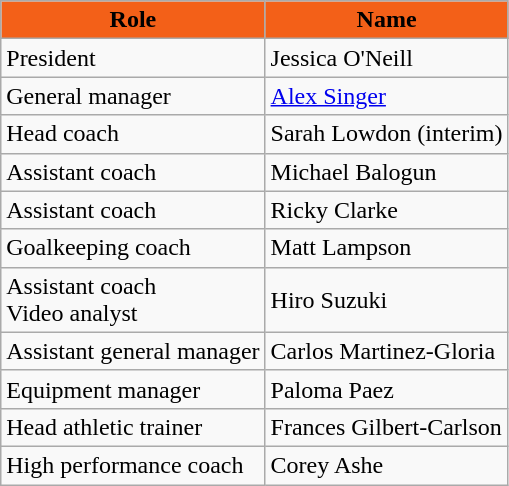<table class="wikitable">
<tr>
<th style="background:#f36018; color:#000;">Role</th>
<th style="background:#f36018; color:#000;">Name</th>
</tr>
<tr>
<td>President</td>
<td> Jessica O'Neill</td>
</tr>
<tr>
<td>General manager</td>
<td> <a href='#'>Alex Singer</a></td>
</tr>
<tr>
<td>Head coach</td>
<td> Sarah Lowdon (interim)</td>
</tr>
<tr>
<td>Assistant coach</td>
<td> Michael Balogun</td>
</tr>
<tr>
<td>Assistant coach</td>
<td> Ricky Clarke</td>
</tr>
<tr>
<td>Goalkeeping coach</td>
<td> Matt Lampson</td>
</tr>
<tr>
<td>Assistant coach<br>Video analyst</td>
<td> Hiro Suzuki</td>
</tr>
<tr>
<td>Assistant general manager</td>
<td> Carlos Martinez-Gloria</td>
</tr>
<tr>
<td>Equipment manager</td>
<td> Paloma Paez</td>
</tr>
<tr>
<td>Head athletic trainer</td>
<td> Frances Gilbert-Carlson</td>
</tr>
<tr>
<td>High performance coach</td>
<td> Corey Ashe</td>
</tr>
</table>
